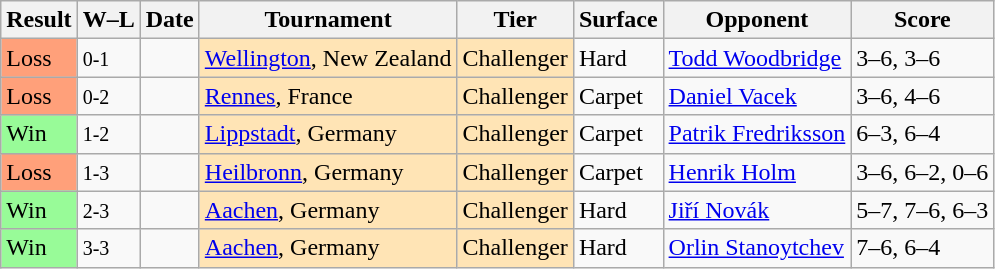<table class="sortable wikitable">
<tr>
<th>Result</th>
<th class="unsortable">W–L</th>
<th>Date</th>
<th>Tournament</th>
<th>Tier</th>
<th>Surface</th>
<th>Opponent</th>
<th class="unsortable">Score</th>
</tr>
<tr>
<td style="background:#ffa07a;">Loss</td>
<td><small>0-1</small></td>
<td></td>
<td style="background:moccasin;"><a href='#'>Wellington</a>, New Zealand</td>
<td style="background:moccasin;">Challenger</td>
<td>Hard</td>
<td> <a href='#'>Todd Woodbridge</a></td>
<td>3–6, 3–6</td>
</tr>
<tr>
<td style="background:#ffa07a;">Loss</td>
<td><small>0-2</small></td>
<td></td>
<td style="background:moccasin;"><a href='#'>Rennes</a>, France</td>
<td style="background:moccasin;">Challenger</td>
<td>Carpet</td>
<td> <a href='#'>Daniel Vacek</a></td>
<td>3–6, 4–6</td>
</tr>
<tr>
<td style="background:#98fb98;">Win</td>
<td><small>1-2</small></td>
<td></td>
<td style="background:moccasin;"><a href='#'>Lippstadt</a>, Germany</td>
<td style="background:moccasin;">Challenger</td>
<td>Carpet</td>
<td> <a href='#'>Patrik Fredriksson</a></td>
<td>6–3, 6–4</td>
</tr>
<tr>
<td style="background:#ffa07a;">Loss</td>
<td><small>1-3</small></td>
<td></td>
<td style="background:moccasin;"><a href='#'>Heilbronn</a>, Germany</td>
<td style="background:moccasin;">Challenger</td>
<td>Carpet</td>
<td> <a href='#'>Henrik Holm</a></td>
<td>3–6, 6–2, 0–6</td>
</tr>
<tr>
<td style="background:#98fb98;">Win</td>
<td><small>2-3</small></td>
<td></td>
<td style="background:moccasin;"><a href='#'>Aachen</a>, Germany</td>
<td style="background:moccasin;">Challenger</td>
<td>Hard</td>
<td> <a href='#'>Jiří Novák</a></td>
<td>5–7, 7–6, 6–3</td>
</tr>
<tr>
<td style="background:#98fb98;">Win</td>
<td><small>3-3</small></td>
<td></td>
<td style="background:moccasin;"><a href='#'>Aachen</a>, Germany</td>
<td style="background:moccasin;">Challenger</td>
<td>Hard</td>
<td> <a href='#'>Orlin Stanoytchev</a></td>
<td>7–6, 6–4</td>
</tr>
</table>
